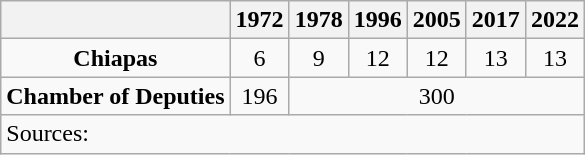<table class="wikitable mw-collapsible" style="text-align: center">
<tr>
<th></th>
<th>1972</th>
<th>1978</th>
<th>1996</th>
<th>2005</th>
<th>2017</th>
<th>2022</th>
</tr>
<tr>
<td><strong>Chiapas</strong></td>
<td>6</td>
<td>9</td>
<td>12</td>
<td>12</td>
<td>13</td>
<td>13</td>
</tr>
<tr>
<td><strong>Chamber of Deputies</strong></td>
<td>196</td>
<td colspan=5>300</td>
</tr>
<tr>
<td colspan=7 style="text-align: left">Sources: </td>
</tr>
</table>
